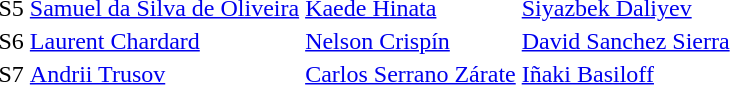<table>
<tr>
<td>S5</td>
<td><a href='#'>Samuel da Silva de Oliveira</a><br></td>
<td><a href='#'>Kaede Hinata</a><br></td>
<td><a href='#'>Siyazbek Daliyev</a><br></td>
</tr>
<tr>
<td>S6</td>
<td><a href='#'>Laurent Chardard</a><br></td>
<td><a href='#'>Nelson Crispín</a><br></td>
<td><a href='#'>David Sanchez Sierra</a><br></td>
</tr>
<tr>
<td>S7</td>
<td><a href='#'>Andrii Trusov</a><br></td>
<td><a href='#'>Carlos Serrano Zárate</a><br></td>
<td><a href='#'>Iñaki Basiloff</a><br></td>
</tr>
</table>
